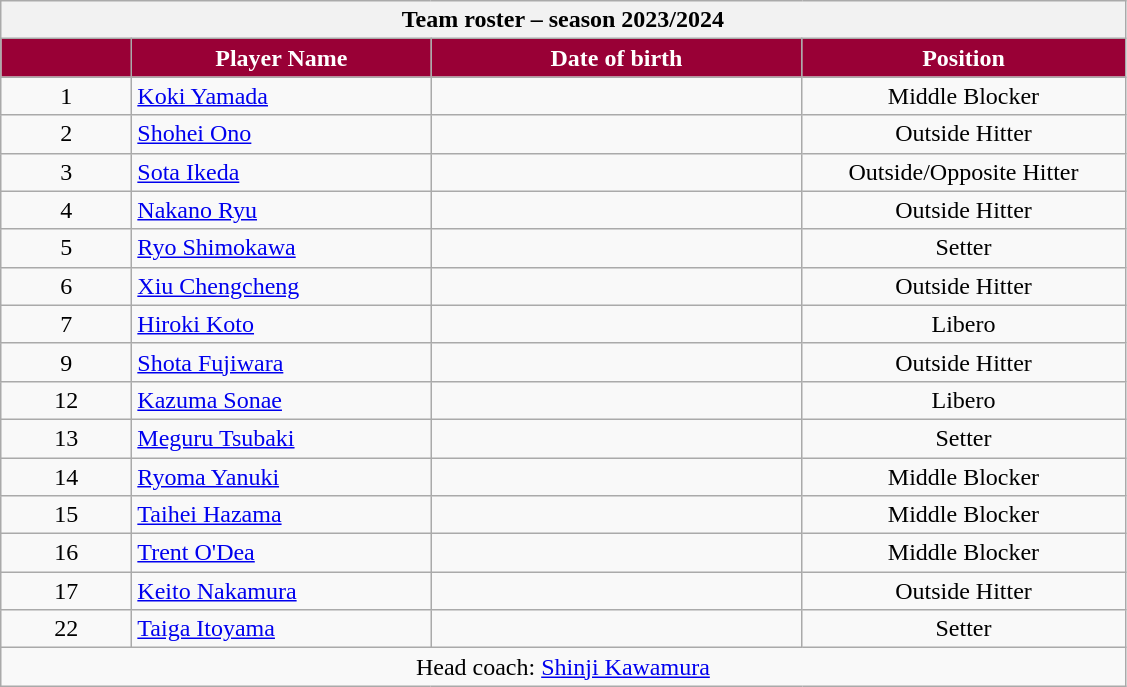<table class="wikitable plainrowheaders collapsible " style="text-align:center">
<tr>
<th colspan="7">Team roster – season 2023/2024</th>
</tr>
<tr>
<th style="width:5em; color:white; background-color:#990036"></th>
<th style="width:12em; color:white; background-color:#990036">Player Name</th>
<th style="width:15em; color:white; background-color:#990036">Date of birth</th>
<th style="width:13em; color:white; background-color:#990036">Position</th>
</tr>
<tr>
<td>1</td>
<td align=left> <a href='#'>Koki Yamada</a></td>
<td align=right></td>
<td>Middle Blocker</td>
</tr>
<tr>
<td>2</td>
<td align=left> <a href='#'>Shohei Ono</a></td>
<td align=right></td>
<td>Outside Hitter</td>
</tr>
<tr>
<td>3</td>
<td align=left> <a href='#'>Sota Ikeda</a></td>
<td align=right></td>
<td>Outside/Opposite Hitter</td>
</tr>
<tr>
<td>4</td>
<td align=left> <a href='#'>Nakano Ryu</a></td>
<td align=right></td>
<td>Outside Hitter</td>
</tr>
<tr>
<td>5</td>
<td align=left> <a href='#'>Ryo Shimokawa</a></td>
<td align=right></td>
<td>Setter</td>
</tr>
<tr>
<td>6</td>
<td align=left> <a href='#'>Xiu Chengcheng</a></td>
<td align=right></td>
<td>Outside Hitter</td>
</tr>
<tr>
<td>7</td>
<td align=left> <a href='#'>Hiroki Koto</a></td>
<td align=right></td>
<td>Libero</td>
</tr>
<tr>
<td>9</td>
<td align=left> <a href='#'>Shota Fujiwara</a></td>
<td align=right></td>
<td>Outside Hitter</td>
</tr>
<tr>
<td>12</td>
<td align=left> <a href='#'>Kazuma Sonae</a></td>
<td align=right></td>
<td>Libero</td>
</tr>
<tr>
<td>13</td>
<td align=left> <a href='#'>Meguru Tsubaki</a></td>
<td align=right></td>
<td>Setter</td>
</tr>
<tr>
<td>14</td>
<td align=left> <a href='#'>Ryoma Yanuki</a></td>
<td align=right></td>
<td>Middle Blocker</td>
</tr>
<tr>
<td>15</td>
<td align=left> <a href='#'>Taihei Hazama</a></td>
<td align=right></td>
<td>Middle Blocker</td>
</tr>
<tr>
<td>16</td>
<td align=left> <a href='#'>Trent O'Dea</a></td>
<td align=right></td>
<td>Middle Blocker</td>
</tr>
<tr>
<td>17</td>
<td align=left> <a href='#'>Keito Nakamura</a></td>
<td align=right></td>
<td>Outside Hitter</td>
</tr>
<tr>
<td>22</td>
<td align=left> <a href='#'>Taiga Itoyama</a></td>
<td align=right></td>
<td>Setter</td>
</tr>
<tr>
<td colspan=4>Head coach:  <a href='#'>Shinji Kawamura</a></td>
</tr>
</table>
